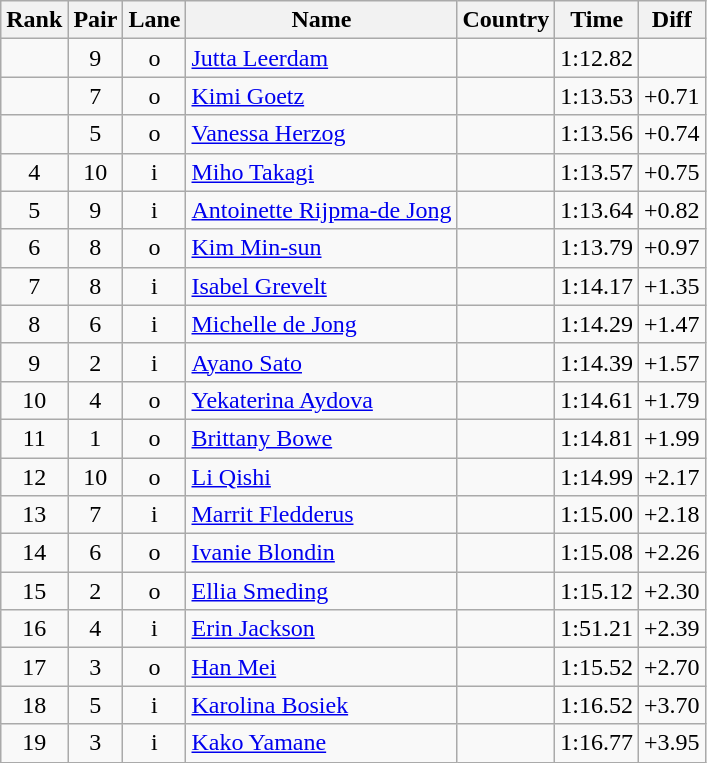<table class="wikitable sortable" style="text-align:center">
<tr>
<th>Rank</th>
<th>Pair</th>
<th>Lane</th>
<th>Name</th>
<th>Country</th>
<th>Time</th>
<th>Diff</th>
</tr>
<tr>
<td></td>
<td>9</td>
<td>o</td>
<td align=left><a href='#'>Jutta Leerdam</a></td>
<td align=left></td>
<td>1:12.82</td>
<td></td>
</tr>
<tr>
<td></td>
<td>7</td>
<td>o</td>
<td align=left><a href='#'>Kimi Goetz</a></td>
<td align=left></td>
<td>1:13.53</td>
<td>+0.71</td>
</tr>
<tr>
<td></td>
<td>5</td>
<td>o</td>
<td align=left><a href='#'>Vanessa Herzog</a></td>
<td align=left></td>
<td>1:13.56</td>
<td>+0.74</td>
</tr>
<tr>
<td>4</td>
<td>10</td>
<td>i</td>
<td align=left><a href='#'>Miho Takagi</a></td>
<td align=left></td>
<td>1:13.57</td>
<td>+0.75</td>
</tr>
<tr>
<td>5</td>
<td>9</td>
<td>i</td>
<td align=left><a href='#'>Antoinette Rijpma-de Jong</a></td>
<td align=left></td>
<td>1:13.64</td>
<td>+0.82</td>
</tr>
<tr>
<td>6</td>
<td>8</td>
<td>o</td>
<td align=left><a href='#'>Kim Min-sun</a></td>
<td align=left></td>
<td>1:13.79</td>
<td>+0.97</td>
</tr>
<tr>
<td>7</td>
<td>8</td>
<td>i</td>
<td align=left><a href='#'>Isabel Grevelt</a></td>
<td align=left></td>
<td>1:14.17</td>
<td>+1.35</td>
</tr>
<tr>
<td>8</td>
<td>6</td>
<td>i</td>
<td align=left><a href='#'>Michelle de Jong</a></td>
<td align=left></td>
<td>1:14.29</td>
<td>+1.47</td>
</tr>
<tr>
<td>9</td>
<td>2</td>
<td>i</td>
<td align=left><a href='#'>Ayano Sato</a></td>
<td align=left></td>
<td>1:14.39</td>
<td>+1.57</td>
</tr>
<tr>
<td>10</td>
<td>4</td>
<td>o</td>
<td align=left><a href='#'>Yekaterina Aydova</a></td>
<td align=left></td>
<td>1:14.61</td>
<td>+1.79</td>
</tr>
<tr>
<td>11</td>
<td>1</td>
<td>o</td>
<td align=left><a href='#'>Brittany Bowe</a></td>
<td align=left></td>
<td>1:14.81</td>
<td>+1.99</td>
</tr>
<tr>
<td>12</td>
<td>10</td>
<td>o</td>
<td align=left><a href='#'>Li Qishi</a></td>
<td align=left></td>
<td>1:14.99</td>
<td>+2.17</td>
</tr>
<tr>
<td>13</td>
<td>7</td>
<td>i</td>
<td align=left><a href='#'>Marrit Fledderus</a></td>
<td align=left></td>
<td>1:15.00</td>
<td>+2.18</td>
</tr>
<tr>
<td>14</td>
<td>6</td>
<td>o</td>
<td align=left><a href='#'>Ivanie Blondin</a></td>
<td align=left></td>
<td>1:15.08</td>
<td>+2.26</td>
</tr>
<tr>
<td>15</td>
<td>2</td>
<td>o</td>
<td align=left><a href='#'>Ellia Smeding</a></td>
<td align=left></td>
<td>1:15.12</td>
<td>+2.30</td>
</tr>
<tr>
<td>16</td>
<td>4</td>
<td>i</td>
<td align=left><a href='#'>Erin Jackson</a></td>
<td align=left></td>
<td>1:51.21</td>
<td>+2.39</td>
</tr>
<tr>
<td>17</td>
<td>3</td>
<td>o</td>
<td align=left><a href='#'>Han Mei</a></td>
<td align=left></td>
<td>1:15.52</td>
<td>+2.70</td>
</tr>
<tr>
<td>18</td>
<td>5</td>
<td>i</td>
<td align=left><a href='#'>Karolina Bosiek</a></td>
<td align=left></td>
<td>1:16.52</td>
<td>+3.70</td>
</tr>
<tr>
<td>19</td>
<td>3</td>
<td>i</td>
<td align=left><a href='#'>Kako Yamane</a></td>
<td align=left></td>
<td>1:16.77</td>
<td>+3.95</td>
</tr>
</table>
